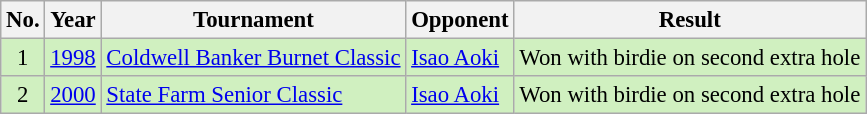<table class="wikitable" style="font-size:95%;">
<tr>
<th>No.</th>
<th>Year</th>
<th>Tournament</th>
<th>Opponent</th>
<th>Result</th>
</tr>
<tr style="background:#D0F0C0;">
<td align=center>1</td>
<td><a href='#'>1998</a></td>
<td><a href='#'>Coldwell Banker Burnet Classic</a></td>
<td> <a href='#'>Isao Aoki</a></td>
<td>Won with birdie on second extra hole</td>
</tr>
<tr style="background:#D0F0C0;">
<td align=center>2</td>
<td><a href='#'>2000</a></td>
<td><a href='#'>State Farm Senior Classic</a></td>
<td> <a href='#'>Isao Aoki</a></td>
<td>Won with birdie on second extra hole</td>
</tr>
</table>
